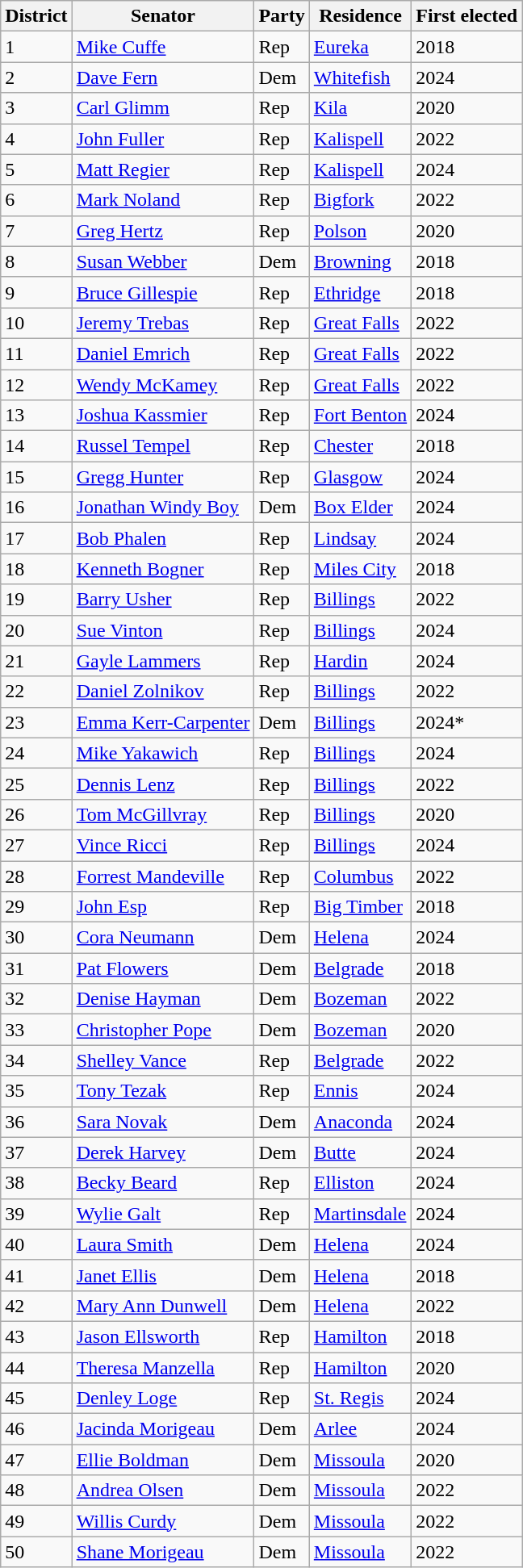<table class= "sortable wikitable">
<tr>
<th>District</th>
<th>Senator</th>
<th>Party</th>
<th>Residence</th>
<th>First elected</th>
</tr>
<tr>
<td>1</td>
<td><a href='#'>Mike Cuffe</a></td>
<td>Rep</td>
<td><a href='#'>Eureka</a></td>
<td>2018</td>
</tr>
<tr>
<td>2</td>
<td><a href='#'>Dave Fern</a></td>
<td>Dem</td>
<td><a href='#'>Whitefish</a></td>
<td>2024</td>
</tr>
<tr>
<td>3</td>
<td><a href='#'>Carl Glimm</a></td>
<td>Rep</td>
<td><a href='#'>Kila</a></td>
<td>2020</td>
</tr>
<tr>
<td>4</td>
<td><a href='#'>John Fuller</a></td>
<td>Rep</td>
<td><a href='#'>Kalispell</a></td>
<td>2022</td>
</tr>
<tr>
<td>5</td>
<td><a href='#'>Matt Regier</a></td>
<td>Rep</td>
<td><a href='#'>Kalispell</a></td>
<td>2024</td>
</tr>
<tr>
<td>6</td>
<td><a href='#'>Mark Noland</a></td>
<td>Rep</td>
<td><a href='#'>Bigfork</a></td>
<td>2022</td>
</tr>
<tr>
<td>7</td>
<td><a href='#'>Greg Hertz</a></td>
<td>Rep</td>
<td><a href='#'>Polson</a></td>
<td>2020</td>
</tr>
<tr>
<td>8</td>
<td><a href='#'>Susan Webber</a></td>
<td>Dem</td>
<td><a href='#'>Browning</a></td>
<td>2018</td>
</tr>
<tr>
<td>9</td>
<td><a href='#'>Bruce Gillespie</a></td>
<td>Rep</td>
<td><a href='#'>Ethridge</a></td>
<td>2018</td>
</tr>
<tr>
<td>10</td>
<td><a href='#'>Jeremy Trebas</a></td>
<td>Rep</td>
<td><a href='#'>Great Falls</a></td>
<td>2022</td>
</tr>
<tr>
<td>11</td>
<td><a href='#'>Daniel Emrich</a></td>
<td>Rep</td>
<td><a href='#'>Great Falls</a></td>
<td>2022</td>
</tr>
<tr>
<td>12</td>
<td><a href='#'>Wendy McKamey</a></td>
<td>Rep</td>
<td><a href='#'>Great Falls</a></td>
<td>2022</td>
</tr>
<tr>
<td>13</td>
<td><a href='#'>Joshua Kassmier</a></td>
<td>Rep</td>
<td><a href='#'>Fort Benton</a></td>
<td>2024</td>
</tr>
<tr>
<td>14</td>
<td><a href='#'>Russel Tempel</a></td>
<td>Rep</td>
<td><a href='#'>Chester</a></td>
<td>2018</td>
</tr>
<tr>
<td>15</td>
<td><a href='#'>Gregg Hunter</a></td>
<td>Rep</td>
<td><a href='#'>Glasgow</a></td>
<td>2024</td>
</tr>
<tr>
<td>16</td>
<td><a href='#'>Jonathan Windy Boy</a></td>
<td>Dem</td>
<td><a href='#'>Box Elder</a></td>
<td>2024</td>
</tr>
<tr>
<td>17</td>
<td><a href='#'>Bob Phalen</a></td>
<td>Rep</td>
<td><a href='#'>Lindsay</a></td>
<td>2024</td>
</tr>
<tr>
<td>18</td>
<td><a href='#'>Kenneth Bogner</a></td>
<td>Rep</td>
<td><a href='#'>Miles City</a></td>
<td>2018</td>
</tr>
<tr>
<td>19</td>
<td><a href='#'>Barry Usher</a></td>
<td>Rep</td>
<td><a href='#'>Billings</a></td>
<td>2022</td>
</tr>
<tr>
<td>20</td>
<td><a href='#'>Sue Vinton</a></td>
<td>Rep</td>
<td><a href='#'>Billings</a></td>
<td>2024</td>
</tr>
<tr>
<td>21</td>
<td><a href='#'>Gayle Lammers</a></td>
<td>Rep</td>
<td><a href='#'>Hardin</a></td>
<td>2024</td>
</tr>
<tr>
<td>22</td>
<td><a href='#'>Daniel Zolnikov</a></td>
<td>Rep</td>
<td><a href='#'>Billings</a></td>
<td>2022</td>
</tr>
<tr>
<td>23</td>
<td><a href='#'>Emma Kerr-Carpenter</a></td>
<td>Dem</td>
<td><a href='#'>Billings</a></td>
<td>2024*</td>
</tr>
<tr>
<td>24</td>
<td><a href='#'>Mike Yakawich</a></td>
<td>Rep</td>
<td><a href='#'>Billings</a></td>
<td>2024</td>
</tr>
<tr>
<td>25</td>
<td><a href='#'>Dennis Lenz</a></td>
<td>Rep</td>
<td><a href='#'>Billings</a></td>
<td>2022</td>
</tr>
<tr>
<td>26</td>
<td><a href='#'>Tom McGillvray</a></td>
<td>Rep</td>
<td><a href='#'>Billings</a></td>
<td>2020</td>
</tr>
<tr>
<td>27</td>
<td><a href='#'>Vince Ricci</a></td>
<td>Rep</td>
<td><a href='#'>Billings</a></td>
<td>2024</td>
</tr>
<tr>
<td>28</td>
<td><a href='#'>Forrest Mandeville</a></td>
<td>Rep</td>
<td><a href='#'>Columbus</a></td>
<td>2022</td>
</tr>
<tr>
<td>29</td>
<td><a href='#'>John Esp</a></td>
<td>Rep</td>
<td><a href='#'>Big Timber</a></td>
<td>2018</td>
</tr>
<tr>
<td>30</td>
<td><a href='#'>Cora Neumann</a></td>
<td>Dem</td>
<td><a href='#'>Helena</a></td>
<td>2024</td>
</tr>
<tr>
<td>31</td>
<td><a href='#'>Pat Flowers</a></td>
<td>Dem</td>
<td><a href='#'>Belgrade</a></td>
<td>2018</td>
</tr>
<tr>
<td>32</td>
<td><a href='#'>Denise Hayman</a></td>
<td>Dem</td>
<td><a href='#'>Bozeman</a></td>
<td>2022</td>
</tr>
<tr>
<td>33</td>
<td><a href='#'>Christopher Pope</a></td>
<td>Dem</td>
<td><a href='#'>Bozeman</a></td>
<td>2020</td>
</tr>
<tr>
<td>34</td>
<td><a href='#'>Shelley Vance</a></td>
<td>Rep</td>
<td><a href='#'>Belgrade</a></td>
<td>2022</td>
</tr>
<tr>
<td>35</td>
<td><a href='#'>Tony Tezak</a></td>
<td>Rep</td>
<td><a href='#'>Ennis</a></td>
<td>2024</td>
</tr>
<tr>
<td>36</td>
<td><a href='#'>Sara Novak</a></td>
<td>Dem</td>
<td><a href='#'>Anaconda</a></td>
<td>2024</td>
</tr>
<tr>
<td>37</td>
<td><a href='#'>Derek Harvey</a></td>
<td>Dem</td>
<td><a href='#'>Butte</a></td>
<td>2024</td>
</tr>
<tr>
<td>38</td>
<td><a href='#'>Becky Beard</a></td>
<td>Rep</td>
<td><a href='#'>Elliston</a></td>
<td>2024</td>
</tr>
<tr>
<td>39</td>
<td><a href='#'>Wylie Galt</a></td>
<td>Rep</td>
<td><a href='#'>Martinsdale</a></td>
<td>2024</td>
</tr>
<tr>
<td>40</td>
<td><a href='#'>Laura Smith</a></td>
<td>Dem</td>
<td><a href='#'>Helena</a></td>
<td>2024</td>
</tr>
<tr>
<td>41</td>
<td><a href='#'>Janet Ellis</a></td>
<td>Dem</td>
<td><a href='#'>Helena</a></td>
<td>2018</td>
</tr>
<tr>
<td>42</td>
<td><a href='#'>Mary Ann Dunwell</a></td>
<td>Dem</td>
<td><a href='#'>Helena</a></td>
<td>2022</td>
</tr>
<tr>
<td>43</td>
<td><a href='#'>Jason Ellsworth</a></td>
<td>Rep</td>
<td><a href='#'>Hamilton</a></td>
<td>2018</td>
</tr>
<tr>
<td>44</td>
<td><a href='#'>Theresa Manzella</a></td>
<td>Rep</td>
<td><a href='#'>Hamilton</a></td>
<td>2020</td>
</tr>
<tr>
<td>45</td>
<td><a href='#'>Denley Loge</a></td>
<td>Rep</td>
<td><a href='#'>St. Regis</a></td>
<td>2024</td>
</tr>
<tr>
<td>46</td>
<td><a href='#'>Jacinda Morigeau</a></td>
<td>Dem</td>
<td><a href='#'>Arlee</a></td>
<td>2024</td>
</tr>
<tr>
<td>47</td>
<td><a href='#'>Ellie Boldman</a></td>
<td>Dem</td>
<td><a href='#'>Missoula</a></td>
<td>2020</td>
</tr>
<tr>
<td>48</td>
<td><a href='#'>Andrea Olsen</a></td>
<td>Dem</td>
<td><a href='#'>Missoula</a></td>
<td>2022</td>
</tr>
<tr>
<td>49</td>
<td><a href='#'>Willis Curdy</a></td>
<td>Dem</td>
<td><a href='#'>Missoula</a></td>
<td>2022</td>
</tr>
<tr>
<td>50</td>
<td><a href='#'>Shane Morigeau</a></td>
<td>Dem</td>
<td><a href='#'>Missoula</a></td>
<td>2022</td>
</tr>
</table>
